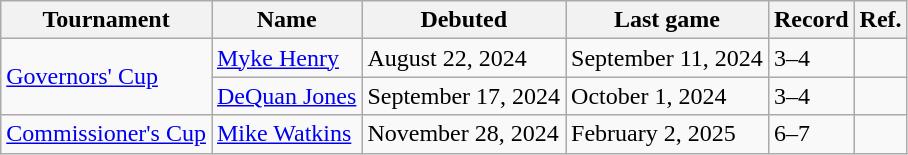<table class="wikitable">
<tr>
<th>Tournament</th>
<th>Name</th>
<th>Debuted</th>
<th>Last game</th>
<th>Record</th>
<th>Ref.</th>
</tr>
<tr>
<td rowspan=2><a href='#'>Governors' Cup</a></td>
<td><a href='#'>Myke Henry</a></td>
<td>August 22, 2024 </td>
<td>September 11, 2024 </td>
<td>3–4</td>
<td></td>
</tr>
<tr>
<td><a href='#'>DeQuan Jones</a></td>
<td>September 17, 2024 </td>
<td>October 1, 2024 </td>
<td>3–4</td>
<td></td>
</tr>
<tr>
<td><a href='#'>Commissioner's Cup</a></td>
<td><a href='#'>Mike Watkins</a></td>
<td>November 28, 2024 </td>
<td>February 2, 2025 </td>
<td>6–7</td>
<td></td>
</tr>
</table>
